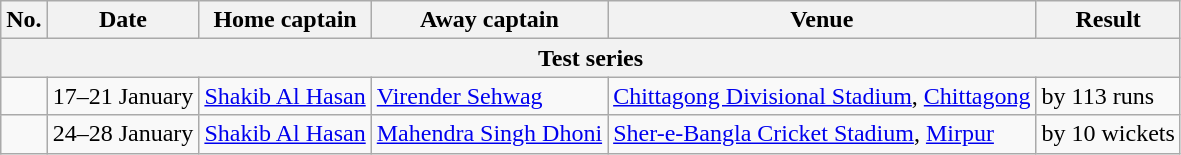<table class="wikitable">
<tr>
<th>No.</th>
<th>Date</th>
<th>Home captain</th>
<th>Away captain</th>
<th>Venue</th>
<th>Result</th>
</tr>
<tr>
<th colspan="9">Test series</th>
</tr>
<tr>
<td></td>
<td>17–21 January</td>
<td><a href='#'>Shakib Al Hasan</a></td>
<td><a href='#'>Virender Sehwag</a></td>
<td><a href='#'>Chittagong Divisional Stadium</a>, <a href='#'>Chittagong</a></td>
<td> by 113 runs</td>
</tr>
<tr>
<td></td>
<td>24–28 January</td>
<td><a href='#'>Shakib Al Hasan</a></td>
<td><a href='#'>Mahendra Singh Dhoni</a></td>
<td><a href='#'>Sher-e-Bangla Cricket Stadium</a>, <a href='#'>Mirpur</a></td>
<td> by 10 wickets</td>
</tr>
</table>
